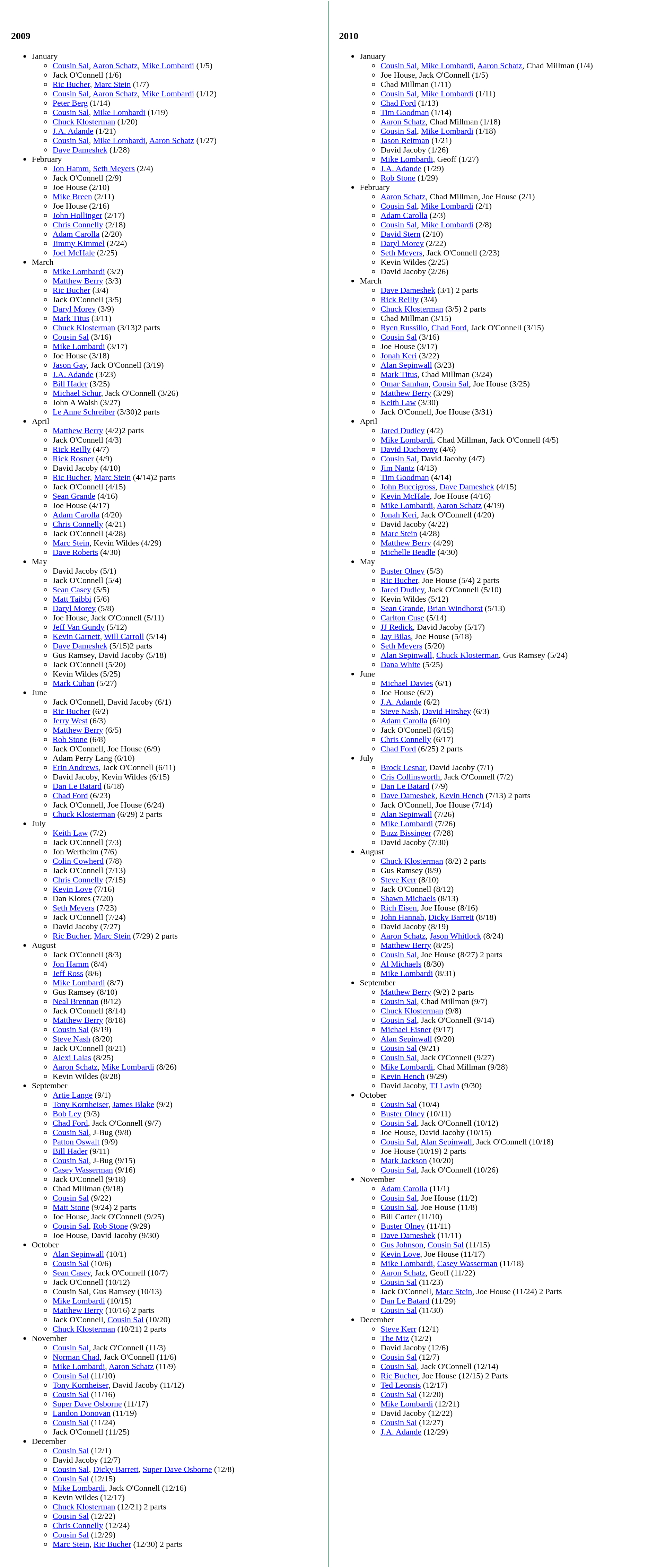<table id="Todo" cellspacing="0" cellpadding="0" style="width:100%; margin-top:1em; border:2px #fff solid;">
<tr>
<td style="width:50%; background:#fff; padding:1.2em; vertical-align:top;"><br><h3>2009</h3><ul><li>January<ul><li><a href='#'>Cousin Sal</a>, <a href='#'>Aaron Schatz</a>, <a href='#'>Mike Lombardi</a> (1/5)</li><li>Jack O'Connell (1/6)</li><li><a href='#'>Ric Bucher</a>, <a href='#'>Marc Stein</a> (1/7)</li><li><a href='#'>Cousin Sal</a>, <a href='#'>Aaron Schatz</a>, <a href='#'>Mike Lombardi</a> (1/12)</li><li><a href='#'>Peter Berg</a> (1/14)</li><li><a href='#'>Cousin Sal</a>, <a href='#'>Mike Lombardi</a> (1/19)</li><li><a href='#'>Chuck Klosterman</a> (1/20)</li><li><a href='#'>J.A. Adande</a> (1/21)</li><li><a href='#'>Cousin Sal</a>, <a href='#'>Mike Lombardi</a>, <a href='#'>Aaron Schatz</a> (1/27)</li><li><a href='#'>Dave Dameshek</a> (1/28)</li></ul></li><li>February<ul><li><a href='#'>Jon Hamm</a>, <a href='#'>Seth Meyers</a> (2/4)</li><li>Jack O'Connell (2/9)</li><li>Joe House (2/10)</li><li><a href='#'>Mike Breen</a> (2/11)</li><li>Joe House (2/16)</li><li><a href='#'>John Hollinger</a> (2/17)</li><li><a href='#'>Chris Connelly</a> (2/18)</li><li><a href='#'>Adam Carolla</a> (2/20)</li><li><a href='#'>Jimmy Kimmel</a> (2/24)</li><li><a href='#'>Joel McHale</a> (2/25)</li></ul></li><li>March<ul><li><a href='#'>Mike Lombardi</a> (3/2)</li><li><a href='#'>Matthew Berry</a> (3/3)</li><li><a href='#'>Ric Bucher</a> (3/4)</li><li>Jack O'Connell (3/5)</li><li><a href='#'>Daryl Morey</a> (3/9)</li><li><a href='#'>Mark Titus</a> (3/11)</li><li><a href='#'>Chuck Klosterman</a> (3/13)2 parts</li><li><a href='#'>Cousin Sal</a> (3/16)</li><li><a href='#'>Mike Lombardi</a> (3/17)</li><li>Joe House (3/18)</li><li><a href='#'>Jason Gay</a>, Jack O'Connell (3/19)</li><li><a href='#'>J.A. Adande</a> (3/23)</li><li><a href='#'>Bill Hader</a> (3/25)</li><li><a href='#'>Michael Schur</a>, Jack O'Connell (3/26)</li><li>John A Walsh (3/27)</li><li><a href='#'>Le Anne Schreiber</a> (3/30)2 parts</li></ul></li><li>April<ul><li><a href='#'>Matthew Berry</a> (4/2)2 parts</li><li>Jack O'Connell (4/3)</li><li><a href='#'>Rick Reilly</a> (4/7)</li><li><a href='#'>Rick Rosner</a> (4/9)</li><li>David Jacoby (4/10)</li><li><a href='#'>Ric Bucher</a>, <a href='#'>Marc Stein</a> (4/14)2 parts</li><li>Jack O'Connell (4/15)</li><li><a href='#'>Sean Grande</a> (4/16)</li><li>Joe House (4/17)</li><li><a href='#'>Adam Carolla</a> (4/20)</li><li><a href='#'>Chris Connelly</a> (4/21)</li><li>Jack O'Connell (4/28)</li><li><a href='#'>Marc Stein</a>, Kevin Wildes (4/29)</li><li><a href='#'>Dave Roberts</a> (4/30)</li></ul></li><li>May<ul><li>David Jacoby (5/1)</li><li>Jack O'Connell (5/4)</li><li><a href='#'>Sean Casey</a> (5/5)</li><li><a href='#'>Matt Taibbi</a> (5/6)</li><li><a href='#'>Daryl Morey</a> (5/8)</li><li>Joe House, Jack O'Connell (5/11)</li><li><a href='#'>Jeff Van Gundy</a> (5/12)</li><li><a href='#'>Kevin Garnett</a>, <a href='#'>Will Carroll</a> (5/14)</li><li><a href='#'>Dave Dameshek</a> (5/15)2 parts</li><li>Gus Ramsey, David Jacoby (5/18)</li><li>Jack O'Connell (5/20)</li><li>Kevin Wildes (5/25)</li><li><a href='#'>Mark Cuban</a> (5/27)</li></ul></li><li>June<ul><li>Jack O'Connell, David Jacoby (6/1)</li><li><a href='#'>Ric Bucher</a> (6/2)</li><li><a href='#'>Jerry West</a> (6/3)</li><li><a href='#'>Matthew Berry</a> (6/5)</li><li><a href='#'>Rob Stone</a> (6/8)</li><li>Jack O'Connell, Joe House (6/9)</li><li>Adam Perry Lang (6/10)</li><li><a href='#'>Erin Andrews</a>, Jack O'Connell (6/11)</li><li>David Jacoby, Kevin Wildes (6/15)</li><li><a href='#'>Dan Le Batard</a> (6/18)</li><li><a href='#'>Chad Ford</a> (6/23)</li><li>Jack O'Connell, Joe House (6/24)</li><li><a href='#'>Chuck Klosterman</a> (6/29) 2 parts</li></ul></li><li>July<ul><li><a href='#'>Keith Law</a> (7/2)</li><li>Jack O'Connell (7/3)</li><li>Jon Wertheim (7/6)</li><li><a href='#'>Colin Cowherd</a> (7/8)</li><li>Jack O'Connell (7/13)</li><li><a href='#'>Chris Connelly</a> (7/15)</li><li><a href='#'>Kevin Love</a> (7/16)</li><li>Dan Klores (7/20)</li><li><a href='#'>Seth Meyers</a> (7/23)</li><li>Jack O'Connell (7/24)</li><li>David Jacoby (7/27)</li><li><a href='#'>Ric Bucher</a>, <a href='#'>Marc Stein</a> (7/29) 2 parts</li></ul></li><li>August<ul><li>Jack O'Connell (8/3)</li><li><a href='#'>Jon Hamm</a> (8/4)</li><li><a href='#'>Jeff Ross</a> (8/6)</li><li><a href='#'>Mike Lombardi</a> (8/7)</li><li>Gus Ramsey (8/10)</li><li><a href='#'>Neal Brennan</a> (8/12)</li><li>Jack O'Connell (8/14)</li><li><a href='#'>Matthew Berry</a> (8/18)</li><li><a href='#'>Cousin Sal</a> (8/19)</li><li><a href='#'>Steve Nash</a> (8/20)</li><li>Jack O'Connell (8/21)</li><li><a href='#'>Alexi Lalas</a> (8/25)</li><li><a href='#'>Aaron Schatz</a>, <a href='#'>Mike Lombardi</a> (8/26)</li><li>Kevin Wildes (8/28)</li></ul></li><li>September<ul><li><a href='#'>Artie Lange</a> (9/1)</li><li><a href='#'>Tony Kornheiser</a>, <a href='#'>James Blake</a> (9/2)</li><li><a href='#'>Bob Ley</a> (9/3)</li><li><a href='#'>Chad Ford</a>, Jack O'Connell (9/7)</li><li><a href='#'>Cousin Sal</a>, J-Bug (9/8)</li><li><a href='#'>Patton Oswalt</a> (9/9)</li><li><a href='#'>Bill Hader</a> (9/11)</li><li><a href='#'>Cousin Sal</a>, J-Bug (9/15)</li><li><a href='#'>Casey Wasserman</a> (9/16)</li><li>Jack O'Connell (9/18)</li><li>Chad Millman (9/18)</li><li><a href='#'>Cousin Sal</a> (9/22)</li><li><a href='#'>Matt Stone</a> (9/24) 2 parts</li><li>Joe House, Jack O'Connell (9/25)</li><li><a href='#'>Cousin Sal</a>, <a href='#'>Rob Stone</a> (9/29)</li><li>Joe House, David Jacoby (9/30)</li></ul></li><li>October<ul><li><a href='#'>Alan Sepinwall</a> (10/1)</li><li><a href='#'>Cousin Sal</a> (10/6)</li><li><a href='#'>Sean Casey</a>, Jack O'Connell (10/7)</li><li>Jack O'Connell (10/12)</li><li>Cousin Sal, Gus Ramsey (10/13)</li><li><a href='#'>Mike Lombardi</a> (10/15)</li><li><a href='#'>Matthew Berry</a> (10/16) 2 parts</li><li>Jack O'Connell, <a href='#'>Cousin Sal</a> (10/20)</li><li><a href='#'>Chuck Klosterman</a> (10/21) 2 parts</li></ul></li><li>November<ul><li><a href='#'>Cousin Sal</a>, Jack O'Connell (11/3)</li><li><a href='#'>Norman Chad</a>, Jack O'Connell (11/6)</li><li><a href='#'>Mike Lombardi</a>, <a href='#'>Aaron Schatz</a> (11/9)</li><li><a href='#'>Cousin Sal</a> (11/10)</li><li><a href='#'>Tony Kornheiser</a>, David Jacoby (11/12)</li><li><a href='#'>Cousin Sal</a> (11/16)</li><li><a href='#'>Super Dave Osborne</a> (11/17)</li><li><a href='#'>Landon Donovan</a> (11/19)</li><li><a href='#'>Cousin Sal</a> (11/24)</li><li>Jack O'Connell (11/25)</li></ul></li><li>December<ul><li><a href='#'>Cousin Sal</a> (12/1)</li><li>David Jacoby (12/7)</li><li><a href='#'>Cousin Sal</a>, <a href='#'>Dicky Barrett</a>, <a href='#'>Super Dave Osborne</a> (12/8)</li><li><a href='#'>Cousin Sal</a> (12/15)</li><li><a href='#'>Mike Lombardi</a>, Jack O'Connell (12/16)</li><li>Kevin Wildes (12/17)</li><li><a href='#'>Chuck Klosterman</a> (12/21) 2 parts</li><li><a href='#'>Cousin Sal</a> (12/22)</li><li><a href='#'>Chris Connelly</a> (12/24)</li><li><a href='#'>Cousin Sal</a> (12/29)</li><li><a href='#'>Marc Stein</a>, <a href='#'>Ric Bucher</a> (12/30) 2 parts</li></ul></li></ul></td>
<td style="width:50%; background:#fff; border-left:1px solid #063; padding:1.2em; vertical-align:top;"><br><h3>2010</h3><ul><li>January<ul><li><a href='#'>Cousin Sal</a>, <a href='#'>Mike Lombardi</a>, <a href='#'>Aaron Schatz</a>, Chad Millman (1/4)</li><li>Joe House, Jack O'Connell (1/5)</li><li>Chad Millman (1/11)</li><li><a href='#'>Cousin Sal</a>, <a href='#'>Mike Lombardi</a> (1/11)</li><li><a href='#'>Chad Ford</a> (1/13)</li><li><a href='#'>Tim Goodman</a> (1/14)</li><li><a href='#'>Aaron Schatz</a>, Chad Millman (1/18)</li><li><a href='#'>Cousin Sal</a>, <a href='#'>Mike Lombardi</a> (1/18)</li><li><a href='#'>Jason Reitman</a> (1/21)</li><li>David Jacoby (1/26)</li><li><a href='#'>Mike Lombardi</a>, Geoff (1/27)</li><li><a href='#'>J.A. Adande</a> (1/29)</li><li><a href='#'>Rob Stone</a> (1/29)</li></ul></li><li>February<ul><li><a href='#'>Aaron Schatz</a>, Chad Millman, Joe House (2/1)</li><li><a href='#'>Cousin Sal</a>, <a href='#'>Mike Lombardi</a> (2/1)</li><li><a href='#'>Adam Carolla</a> (2/3)</li><li><a href='#'>Cousin Sal</a>, <a href='#'>Mike Lombardi</a> (2/8)</li><li><a href='#'>David Stern</a> (2/10)</li><li><a href='#'>Daryl Morey</a> (2/22)</li><li><a href='#'>Seth Meyers</a>, Jack O'Connell (2/23)</li><li>Kevin Wildes (2/25)</li><li>David Jacoby (2/26)</li></ul></li><li>March<ul><li><a href='#'>Dave Dameshek</a> (3/1) 2 parts</li><li><a href='#'>Rick Reilly</a> (3/4)</li><li><a href='#'>Chuck Klosterman</a> (3/5) 2 parts</li><li>Chad Millman (3/15)</li><li><a href='#'>Ryen Russillo</a>, <a href='#'>Chad Ford</a>, Jack O'Connell (3/15)</li><li><a href='#'>Cousin Sal</a> (3/16)</li><li>Joe House (3/17)</li><li><a href='#'>Jonah Keri</a> (3/22)</li><li><a href='#'>Alan Sepinwall</a> (3/23)</li><li><a href='#'>Mark Titus</a>, Chad Millman (3/24)</li><li><a href='#'>Omar Samhan</a>, <a href='#'>Cousin Sal</a>, Joe House (3/25)</li><li><a href='#'>Matthew Berry</a> (3/29)</li><li><a href='#'>Keith Law</a> (3/30)</li><li>Jack O'Connell, Joe House (3/31)</li></ul></li><li>April<ul><li><a href='#'>Jared Dudley</a> (4/2)</li><li><a href='#'>Mike Lombardi</a>, Chad Millman, Jack O'Connell (4/5)</li><li><a href='#'>David Duchovny</a> (4/6)</li><li><a href='#'>Cousin Sal</a>, David Jacoby (4/7)</li><li><a href='#'>Jim Nantz</a> (4/13)</li><li><a href='#'>Tim Goodman</a> (4/14)</li><li><a href='#'>John Buccigross</a>, <a href='#'>Dave Dameshek</a> (4/15)</li><li><a href='#'>Kevin McHale</a>, Joe House (4/16)</li><li><a href='#'>Mike Lombardi</a>, <a href='#'>Aaron Schatz</a> (4/19)</li><li><a href='#'>Jonah Keri</a>, Jack O'Connell (4/20)</li><li>David Jacoby (4/22)</li><li><a href='#'>Marc Stein</a> (4/28)</li><li><a href='#'>Matthew Berry</a> (4/29)</li><li><a href='#'>Michelle Beadle</a> (4/30)</li></ul></li><li>May<ul><li><a href='#'>Buster Olney</a> (5/3)</li><li><a href='#'>Ric Bucher</a>, Joe House (5/4) 2 parts</li><li><a href='#'>Jared Dudley</a>, Jack O'Connell (5/10)</li><li>Kevin Wildes (5/12)</li><li><a href='#'>Sean Grande</a>, <a href='#'>Brian Windhorst</a> (5/13)</li><li><a href='#'>Carlton Cuse</a> (5/14)</li><li><a href='#'>JJ Redick</a>, David Jacoby (5/17)</li><li><a href='#'>Jay Bilas</a>, Joe House (5/18)</li><li><a href='#'>Seth Meyers</a> (5/20)</li><li><a href='#'>Alan Sepinwall</a>, <a href='#'>Chuck Klosterman</a>, Gus Ramsey (5/24)</li><li><a href='#'>Dana White</a> (5/25)</li></ul></li><li>June<ul><li><a href='#'>Michael Davies</a> (6/1)</li><li>Joe House (6/2)</li><li><a href='#'>J.A. Adande</a> (6/2)</li><li><a href='#'>Steve Nash</a>, <a href='#'>David Hirshey</a> (6/3)</li><li><a href='#'>Adam Carolla</a> (6/10)</li><li>Jack O'Connell (6/15)</li><li><a href='#'>Chris Connelly</a> (6/17)</li><li><a href='#'>Chad Ford</a> (6/25) 2 parts</li></ul></li><li>July<ul><li><a href='#'>Brock Lesnar</a>, David Jacoby (7/1)</li><li><a href='#'>Cris Collinsworth</a>, Jack O'Connell (7/2)</li><li><a href='#'>Dan Le Batard</a> (7/9)</li><li><a href='#'>Dave Dameshek</a>, <a href='#'>Kevin Hench</a> (7/13) 2 parts</li><li>Jack O'Connell, Joe House (7/14)</li><li><a href='#'>Alan Sepinwall</a> (7/26)</li><li><a href='#'>Mike Lombardi</a> (7/26)</li><li><a href='#'>Buzz Bissinger</a> (7/28)</li><li>David Jacoby (7/30)</li></ul></li><li>August<ul><li><a href='#'>Chuck Klosterman</a> (8/2) 2 parts</li><li>Gus Ramsey (8/9)</li><li><a href='#'>Steve Kerr</a> (8/10)</li><li>Jack O'Connell (8/12)</li><li><a href='#'>Shawn Michaels</a> (8/13)</li><li><a href='#'>Rich Eisen</a>, Joe House (8/16)</li><li><a href='#'>John Hannah</a>, <a href='#'>Dicky Barrett</a> (8/18)</li><li>David Jacoby (8/19)</li><li><a href='#'>Aaron Schatz</a>, <a href='#'>Jason Whitlock</a> (8/24)</li><li><a href='#'>Matthew Berry</a> (8/25)</li><li><a href='#'>Cousin Sal</a>, Joe House (8/27) 2 parts</li><li><a href='#'>Al Michaels</a> (8/30)</li><li><a href='#'>Mike Lombardi</a> (8/31)</li></ul></li><li>September<ul><li><a href='#'>Matthew Berry</a> (9/2) 2 parts</li><li><a href='#'>Cousin Sal</a>, Chad Millman (9/7)</li><li><a href='#'>Chuck Klosterman</a> (9/8)</li><li><a href='#'>Cousin Sal</a>, Jack O'Connell (9/14)</li><li><a href='#'>Michael Eisner</a> (9/17)</li><li><a href='#'>Alan Sepinwall</a> (9/20)</li><li><a href='#'>Cousin Sal</a> (9/21)</li><li><a href='#'>Cousin Sal</a>, Jack O'Connell (9/27)</li><li><a href='#'>Mike Lombardi</a>, Chad Millman (9/28)</li><li><a href='#'>Kevin Hench</a> (9/29)</li><li>David Jacoby, <a href='#'>TJ Lavin</a> (9/30)</li></ul></li><li>October<ul><li><a href='#'>Cousin Sal</a> (10/4)</li><li><a href='#'>Buster Olney</a> (10/11)</li><li><a href='#'>Cousin Sal</a>, Jack O'Connell (10/12)</li><li>Joe House, David Jacoby (10/15)</li><li><a href='#'>Cousin Sal</a>, <a href='#'>Alan Sepinwall</a>, Jack O'Connell (10/18)</li><li>Joe House (10/19) 2 parts</li><li><a href='#'>Mark Jackson</a> (10/20)</li><li><a href='#'>Cousin Sal</a>, Jack O'Connell (10/26)</li></ul></li><li>November<ul><li><a href='#'>Adam Carolla</a> (11/1)</li><li><a href='#'>Cousin Sal</a>, Joe House (11/2)</li><li><a href='#'>Cousin Sal</a>, Joe House (11/8)</li><li>Bill Carter (11/10)</li><li><a href='#'>Buster Olney</a> (11/11)</li><li><a href='#'>Dave Dameshek</a> (11/11)</li><li><a href='#'>Gus Johnson</a>, <a href='#'>Cousin Sal</a> (11/15)</li><li><a href='#'>Kevin Love</a>, Joe House (11/17)</li><li><a href='#'>Mike Lombardi</a>, <a href='#'>Casey Wasserman</a> (11/18)</li><li><a href='#'>Aaron Schatz</a>, Geoff (11/22)</li><li><a href='#'>Cousin Sal</a> (11/23)</li><li>Jack O'Connell, <a href='#'>Marc Stein</a>, Joe House (11/24) 2 Parts</li><li><a href='#'>Dan Le Batard</a> (11/29)</li><li><a href='#'>Cousin Sal</a> (11/30)</li></ul></li><li>December<ul><li><a href='#'>Steve Kerr</a> (12/1)</li><li><a href='#'>The Miz</a> (12/2)</li><li>David Jacoby (12/6)</li><li><a href='#'>Cousin Sal</a> (12/7)</li><li><a href='#'>Cousin Sal</a>, Jack O'Connell (12/14)</li><li><a href='#'>Ric Bucher</a>, Joe House (12/15) 2 Parts</li><li><a href='#'>Ted Leonsis</a> (12/17)</li><li><a href='#'>Cousin Sal</a> (12/20)</li><li><a href='#'>Mike Lombardi</a> (12/21)</li><li>David Jacoby (12/22)</li><li><a href='#'>Cousin Sal</a> (12/27)</li><li><a href='#'>J.A. Adande</a> (12/29)</li></ul></li></ul></td>
</tr>
</table>
